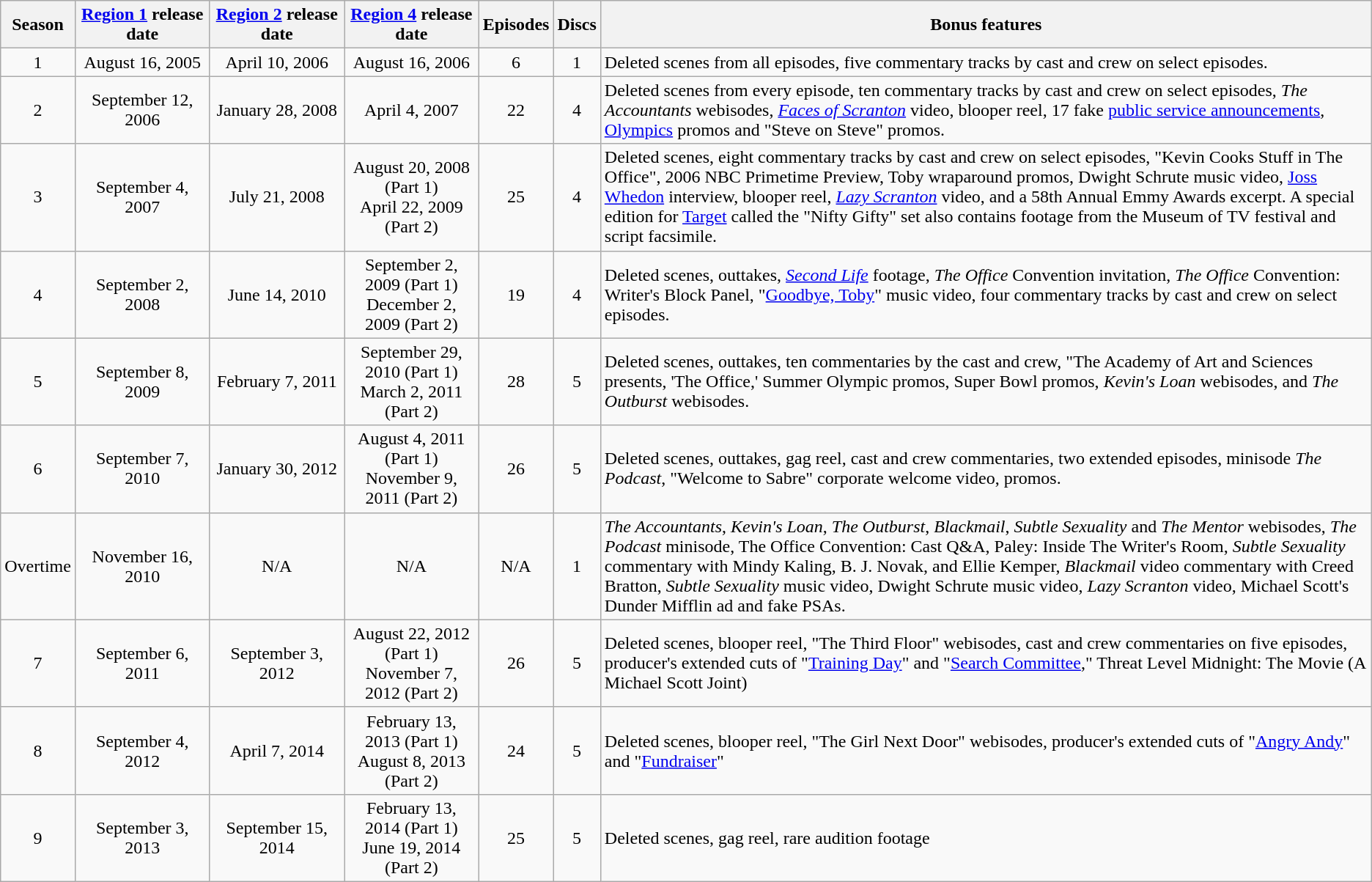<table class="wikitable">
<tr>
<th>Season</th>
<th><a href='#'>Region 1</a> release date</th>
<th><a href='#'>Region 2</a> release date</th>
<th><a href='#'>Region 4</a> release date</th>
<th>Episodes</th>
<th>Discs</th>
<th>Bonus features</th>
</tr>
<tr>
<td style="text-align:center;">1</td>
<td style="text-align:center; width:115px;">August 16, 2005</td>
<td style="text-align:center; width:115px;">April 10, 2006</td>
<td style="text-align:center; width:115px;">August 16, 2006</td>
<td style="text-align:center;">6</td>
<td style="text-align:center;">1</td>
<td>Deleted scenes from all episodes, five commentary tracks by cast and crew on select episodes.</td>
</tr>
<tr>
<td style="text-align:center;">2</td>
<td style="text-align:center;">September 12, 2006</td>
<td style="text-align:center;">January 28, 2008</td>
<td style="text-align:center;">April 4, 2007</td>
<td style="text-align:center;">22</td>
<td style="text-align:center;">4</td>
<td>Deleted scenes from every episode, ten commentary tracks by cast and crew on select episodes, <em>The Accountants</em> webisodes, <em><a href='#'>Faces of Scranton</a></em> video, blooper reel, 17 fake <a href='#'>public service announcements</a>, <a href='#'>Olympics</a> promos and "Steve on Steve" promos.</td>
</tr>
<tr>
<td style="text-align:center;">3</td>
<td style="text-align:center;">September 4, 2007</td>
<td style="text-align:center;">July 21, 2008</td>
<td style="text-align:center;">August 20, 2008 (Part 1)<br>April 22, 2009 (Part 2)</td>
<td style="text-align:center;">25</td>
<td style="text-align:center;">4</td>
<td>Deleted scenes, eight commentary tracks by cast and crew on select episodes, "Kevin Cooks Stuff in The Office", 2006 NBC Primetime Preview, Toby wraparound promos, Dwight Schrute music video, <a href='#'>Joss Whedon</a> interview, blooper reel, <em><a href='#'>Lazy Scranton</a></em> video, and a 58th Annual Emmy Awards excerpt. A special edition for <a href='#'>Target</a> called the "Nifty Gifty" set also contains footage from the Museum of TV festival and script facsimile.</td>
</tr>
<tr>
<td style="text-align:center;">4</td>
<td style="text-align:center;">September 2, 2008</td>
<td style="text-align:center;">June 14, 2010</td>
<td style="text-align:center;">September 2, 2009 (Part 1)<br>December 2, 2009 (Part 2)</td>
<td style="text-align:center;">19</td>
<td style="text-align:center;">4</td>
<td>Deleted scenes, outtakes, <em><a href='#'>Second Life</a></em> footage, <em>The Office</em> Convention invitation, <em>The Office</em> Convention: Writer's Block Panel, "<a href='#'>Goodbye, Toby</a>" music video, four commentary tracks by cast and crew on select episodes.</td>
</tr>
<tr>
<td style="text-align:center;">5</td>
<td style="text-align:center;">September 8, 2009</td>
<td style="text-align:center;">February 7, 2011</td>
<td style="text-align:center;">September 29, 2010 (Part 1)<br>March 2, 2011 (Part 2)</td>
<td style="text-align:center;">28</td>
<td style="text-align:center;">5</td>
<td>Deleted scenes, outtakes, ten commentaries by the cast and crew, "The Academy of Art and Sciences presents, 'The Office,' Summer Olympic promos, Super Bowl promos, <em>Kevin's Loan</em> webisodes, and <em>The Outburst</em> webisodes.</td>
</tr>
<tr>
<td style="text-align:center;">6</td>
<td style="text-align:center;">September 7, 2010</td>
<td style="text-align:center;">January 30, 2012</td>
<td style="text-align:center;">August 4, 2011 (Part 1)<br>November 9, 2011 (Part 2)</td>
<td style="text-align:center;">26</td>
<td style="text-align:center;">5</td>
<td>Deleted scenes, outtakes, gag reel, cast and crew commentaries, two extended episodes, minisode <em>The Podcast</em>, "Welcome to Sabre" corporate welcome video, promos.</td>
</tr>
<tr>
<td style="text-align:center;">Overtime</td>
<td style="text-align:center;">November 16, 2010</td>
<td style="text-align:center;">N/A</td>
<td style="text-align:center;">N/A</td>
<td style="text-align:center;">N/A</td>
<td style="text-align:center;">1</td>
<td><em>The Accountants</em>, <em>Kevin's Loan</em>, <em>The Outburst</em>, <em>Blackmail</em>, <em>Subtle Sexuality</em> and <em>The Mentor</em> webisodes, <em>The Podcast</em> minisode, The Office Convention: Cast Q&A, Paley: Inside The Writer's Room, <em>Subtle Sexuality</em> commentary with Mindy Kaling, B. J. Novak, and Ellie Kemper, <em>Blackmail</em> video commentary with Creed Bratton, <em>Subtle Sexuality</em> music video, Dwight Schrute music video, <em>Lazy Scranton</em> video, Michael Scott's Dunder Mifflin ad and fake PSAs.</td>
</tr>
<tr>
<td style="text-align:center;">7</td>
<td style="text-align:center; width:115px;">September 6, 2011</td>
<td style="text-align:center; width:115px;">September 3, 2012</td>
<td style="text-align:center; width:115px;">August 22, 2012 (Part 1)<br>November 7, 2012 (Part 2)</td>
<td style="text-align:center;">26</td>
<td style="text-align:center;">5</td>
<td>Deleted scenes, blooper reel, "The Third Floor" webisodes, cast and crew commentaries on five episodes, producer's extended cuts of "<a href='#'>Training Day</a>" and "<a href='#'>Search Committee</a>," Threat Level Midnight: The Movie (A Michael Scott Joint)</td>
</tr>
<tr>
<td style="text-align:center;">8</td>
<td style="text-align:center; width:115px;">September 4, 2012</td>
<td style="text-align:center; width:115px;">April 7, 2014</td>
<td style="text-align:center; width:115px;">February 13, 2013 (Part 1)<br>August 8, 2013 (Part 2)</td>
<td style="text-align:center;">24</td>
<td style="text-align:center;">5</td>
<td>Deleted scenes, blooper reel, "The Girl Next Door" webisodes, producer's extended cuts of "<a href='#'>Angry Andy</a>" and "<a href='#'>Fundraiser</a>"</td>
</tr>
<tr>
<td style="text-align:center;">9</td>
<td style="text-align:center; width:115px;">September 3, 2013</td>
<td style="text-align:center; width:115px;">September 15, 2014</td>
<td style="text-align:center; width:115px;">February 13, 2014 (Part 1)<br>June 19, 2014 (Part 2)</td>
<td style="text-align:center;">25</td>
<td style="text-align:center;">5</td>
<td>Deleted scenes, gag reel, rare audition footage</td>
</tr>
</table>
